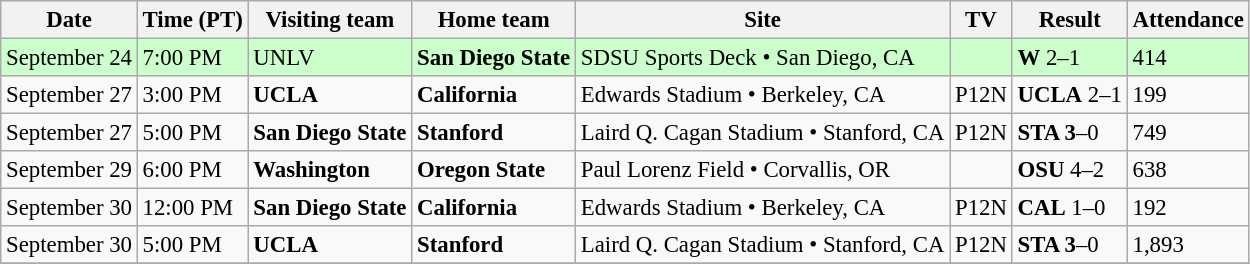<table class="wikitable" style="font-size:95%;">
<tr>
<th>Date</th>
<th>Time (PT)</th>
<th>Visiting team</th>
<th>Home team</th>
<th>Site</th>
<th>TV</th>
<th>Result</th>
<th>Attendance</th>
</tr>
<tr style="background:#cfc;">
<td>September 24</td>
<td>7:00 PM</td>
<td>UNLV</td>
<td><strong>San Diego State</strong></td>
<td>SDSU Sports Deck • San Diego, CA</td>
<td></td>
<td><strong>W</strong> 2–1</td>
<td>414</td>
</tr>
<tr>
<td>September 27</td>
<td>3:00 PM</td>
<td><strong>UCLA</strong></td>
<td><strong>California</strong></td>
<td>Edwards Stadium • Berkeley, CA</td>
<td>P12N</td>
<td><strong>UCLA</strong> 2–1</td>
<td>199</td>
</tr>
<tr>
<td>September 27</td>
<td>5:00 PM</td>
<td><strong>San Diego State</strong></td>
<td><strong>Stanford</strong></td>
<td>Laird Q. Cagan Stadium • Stanford, CA</td>
<td>P12N</td>
<td><strong>STA 3</strong>–0</td>
<td>749</td>
</tr>
<tr>
<td>September 29</td>
<td>6:00 PM</td>
<td><strong>Washington</strong></td>
<td><strong>Oregon State</strong></td>
<td>Paul Lorenz Field • Corvallis, OR</td>
<td></td>
<td><strong>OSU</strong> 4–2</td>
<td>638</td>
</tr>
<tr>
<td>September 30</td>
<td>12:00 PM</td>
<td><strong>San Diego State</strong></td>
<td><strong>California</strong></td>
<td>Edwards Stadium • Berkeley, CA</td>
<td>P12N</td>
<td><strong>CAL</strong> 1–0</td>
<td>192</td>
</tr>
<tr>
<td>September 30</td>
<td>5:00 PM</td>
<td><strong>UCLA</strong></td>
<td><strong>Stanford</strong></td>
<td>Laird Q. Cagan Stadium • Stanford, CA</td>
<td>P12N</td>
<td><strong>STA 3</strong>–0</td>
<td>1,893</td>
</tr>
<tr>
</tr>
</table>
